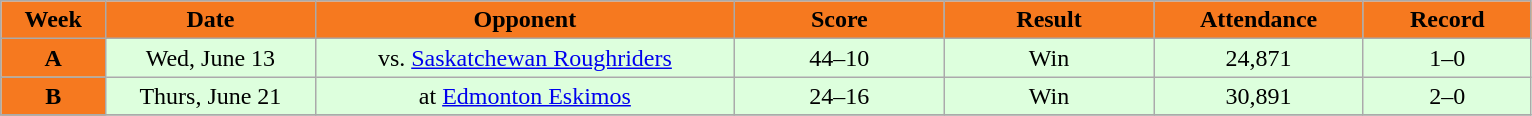<table class="wikitable sortable">
<tr>
<th style="background:#F6791F;color:black;"  width="5%">Week</th>
<th style="background:#F6791F;color:black;"  width="10%">Date</th>
<th style="background:#F6791F;color:black;"  width="20%">Opponent</th>
<th style="background:#F6791F;color:black;"  width="10%">Score</th>
<th style="background:#F6791F;color:black;"  width="10%">Result</th>
<th style="background:#F6791F;color:black;"  width="10%">Attendance</th>
<th style="background:#F6791F;color:black;"  width="8%">Record</th>
</tr>
<tr align="center" bgcolor="#ddffdd">
<td style="text-align:center; background:#F6791F;"><span><strong>A</strong></span></td>
<td>Wed, June 13</td>
<td>vs. <a href='#'>Saskatchewan Roughriders</a></td>
<td>44–10</td>
<td>Win</td>
<td>24,871</td>
<td>1–0</td>
</tr>
<tr align="center" bgcolor="#ddffdd">
<td style="text-align:center; background:#F6791F;"><span><strong>B</strong></span></td>
<td>Thurs, June 21</td>
<td>at <a href='#'>Edmonton Eskimos</a></td>
<td>24–16</td>
<td>Win</td>
<td>30,891</td>
<td>2–0</td>
</tr>
<tr>
</tr>
</table>
